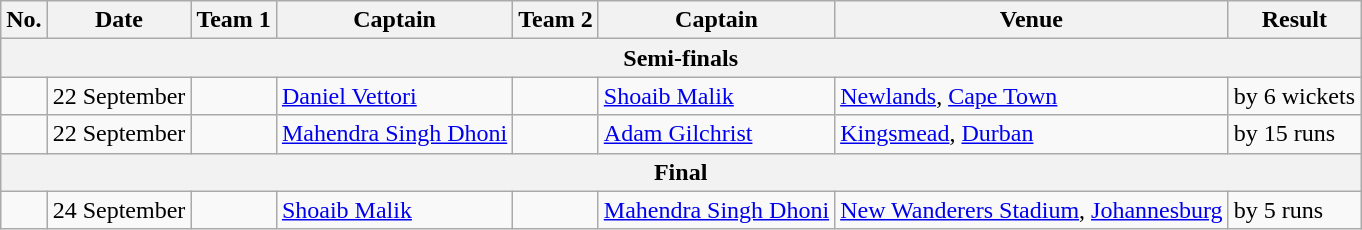<table class="wikitable">
<tr>
<th>No.</th>
<th>Date</th>
<th>Team 1</th>
<th>Captain</th>
<th>Team 2</th>
<th>Captain</th>
<th>Venue</th>
<th>Result</th>
</tr>
<tr>
<th colspan="8">Semi-finals</th>
</tr>
<tr>
<td></td>
<td>22 September</td>
<td></td>
<td><a href='#'>Daniel Vettori</a></td>
<td></td>
<td><a href='#'>Shoaib Malik</a></td>
<td><a href='#'>Newlands</a>, <a href='#'>Cape Town</a></td>
<td> by 6 wickets</td>
</tr>
<tr>
<td></td>
<td>22 September</td>
<td></td>
<td><a href='#'>Mahendra Singh Dhoni</a></td>
<td></td>
<td><a href='#'>Adam Gilchrist</a></td>
<td><a href='#'>Kingsmead</a>, <a href='#'>Durban</a></td>
<td> by 15 runs</td>
</tr>
<tr>
<th colspan="8">Final</th>
</tr>
<tr>
<td></td>
<td>24 September</td>
<td></td>
<td><a href='#'>Shoaib Malik</a></td>
<td></td>
<td><a href='#'>Mahendra Singh Dhoni</a></td>
<td><a href='#'>New Wanderers Stadium</a>, <a href='#'>Johannesburg</a></td>
<td> by 5 runs</td>
</tr>
</table>
